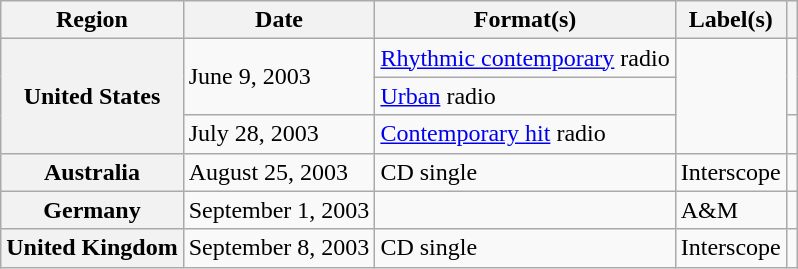<table class="wikitable plainrowheaders">
<tr>
<th scope="col">Region</th>
<th scope="col">Date</th>
<th scope="col">Format(s)</th>
<th scope="col">Label(s)</th>
<th scope="col"></th>
</tr>
<tr>
<th scope="row" rowspan="3">United States</th>
<td rowspan="2">June 9, 2003</td>
<td><a href='#'>Rhythmic contemporary</a> radio</td>
<td rowspan="3"></td>
<td align="center" rowspan="2"></td>
</tr>
<tr>
<td><a href='#'>Urban</a> radio</td>
</tr>
<tr>
<td>July 28, 2003</td>
<td><a href='#'>Contemporary hit</a> radio</td>
<td align="center"></td>
</tr>
<tr>
<th scope="row">Australia</th>
<td>August 25, 2003</td>
<td>CD single</td>
<td>Interscope</td>
<td align="center"></td>
</tr>
<tr>
<th scope="row">Germany</th>
<td>September 1, 2003</td>
<td></td>
<td>A&M</td>
<td align="center"></td>
</tr>
<tr>
<th scope="row">United Kingdom</th>
<td>September 8, 2003</td>
<td>CD single</td>
<td>Interscope</td>
<td align="center"></td>
</tr>
</table>
